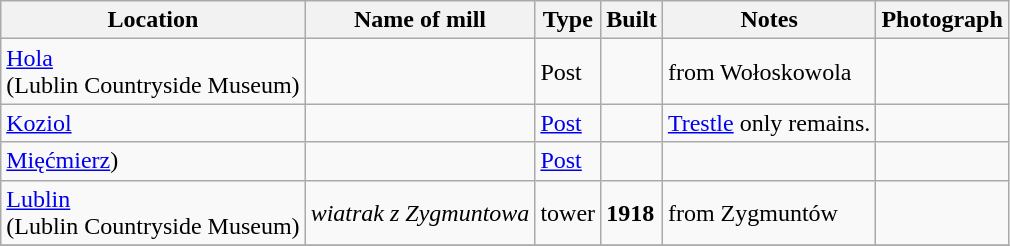<table class="wikitable">
<tr>
<th>Location</th>
<th>Name of mill</th>
<th>Type</th>
<th>Built</th>
<th>Notes</th>
<th>Photograph</th>
</tr>
<tr>
<td><a href='#'>Hola</a><br>(Lublin Countryside Museum)</td>
<td></td>
<td>Post</td>
<td></td>
<td>from Wołoskowola</td>
<td></td>
</tr>
<tr>
<td><a href='#'>Koziol</a></td>
<td></td>
<td><a href='#'>Post</a></td>
<td></td>
<td><a href='#'>Trestle</a> only remains.</td>
<td></td>
</tr>
<tr>
<td><a href='#'>Mięćmierz</a>)</td>
<td></td>
<td><a href='#'>Post</a></td>
<td></td>
<td></td>
<td></td>
</tr>
<tr>
<td><a href='#'>Lublin</a><br>(Lublin Countryside Museum)</td>
<td><em>wiatrak z Zygmuntowa</em></td>
<td>tower</td>
<td><strong>1918</strong></td>
<td>from Zygmuntów </td>
<td></td>
</tr>
<tr>
</tr>
</table>
